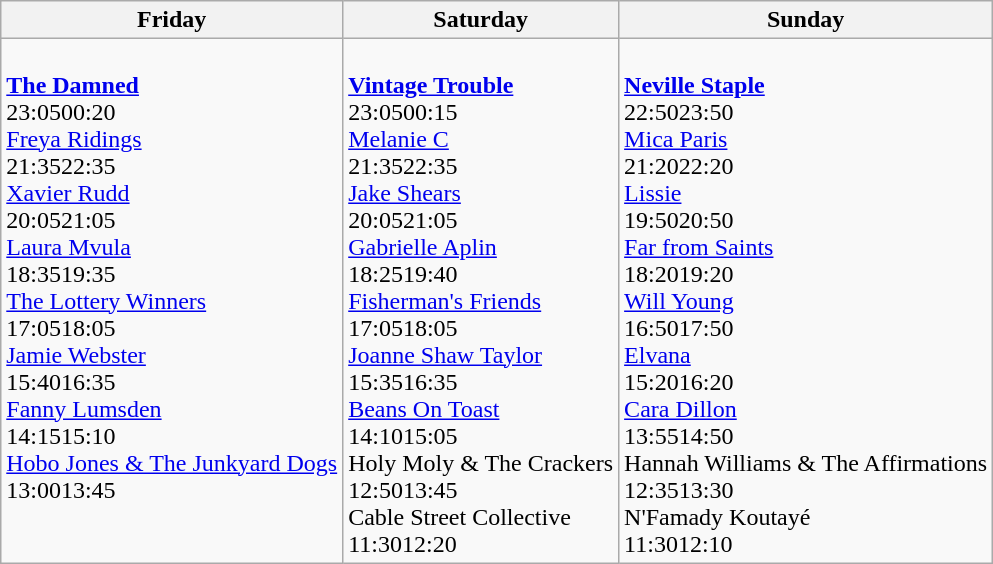<table class="wikitable">
<tr>
<th>Friday</th>
<th>Saturday</th>
<th>Sunday</th>
</tr>
<tr valign="top">
<td><br><strong><a href='#'>The Damned</a></strong>
<br>23:0500:20
<br><a href='#'>Freya Ridings</a>
<br>21:3522:35
<br><a href='#'>Xavier Rudd</a>
<br>20:0521:05
<br><a href='#'>Laura Mvula</a>
<br>18:3519:35
<br><a href='#'>The Lottery Winners</a>
<br>17:0518:05
<br><a href='#'>Jamie Webster</a>
<br>15:4016:35
<br><a href='#'>Fanny Lumsden</a>
<br>14:1515:10
<br><a href='#'>Hobo Jones & The Junkyard Dogs</a>
<br>13:0013:45</td>
<td><br><strong><a href='#'>Vintage Trouble</a></strong>
<br>23:0500:15
<br><a href='#'>Melanie C</a>
<br>21:3522:35
<br><a href='#'>Jake Shears</a>
<br>20:0521:05
<br><a href='#'>Gabrielle Aplin</a>
<br>18:2519:40
<br><a href='#'>Fisherman's Friends</a>
<br>17:0518:05
<br><a href='#'>Joanne Shaw Taylor</a>
<br>15:3516:35
<br><a href='#'>Beans On Toast</a>
<br>14:1015:05
<br>Holy Moly & The Crackers
<br>12:5013:45
<br>Cable Street Collective
<br>11:3012:20</td>
<td><br><strong><a href='#'>Neville Staple</a></strong>
<br>22:5023:50
<br><a href='#'>Mica Paris</a>
<br>21:2022:20
<br><a href='#'>Lissie</a>
<br>19:5020:50
<br><a href='#'>Far from Saints</a>
<br>18:2019:20
<br><a href='#'>Will Young</a>
<br>16:5017:50
<br><a href='#'>Elvana</a>
<br>15:2016:20
<br><a href='#'>Cara Dillon</a>
<br>13:5514:50
<br>Hannah Williams & The Affirmations
<br>12:3513:30
<br>N'Famady Koutayé
<br>11:3012:10</td>
</tr>
</table>
